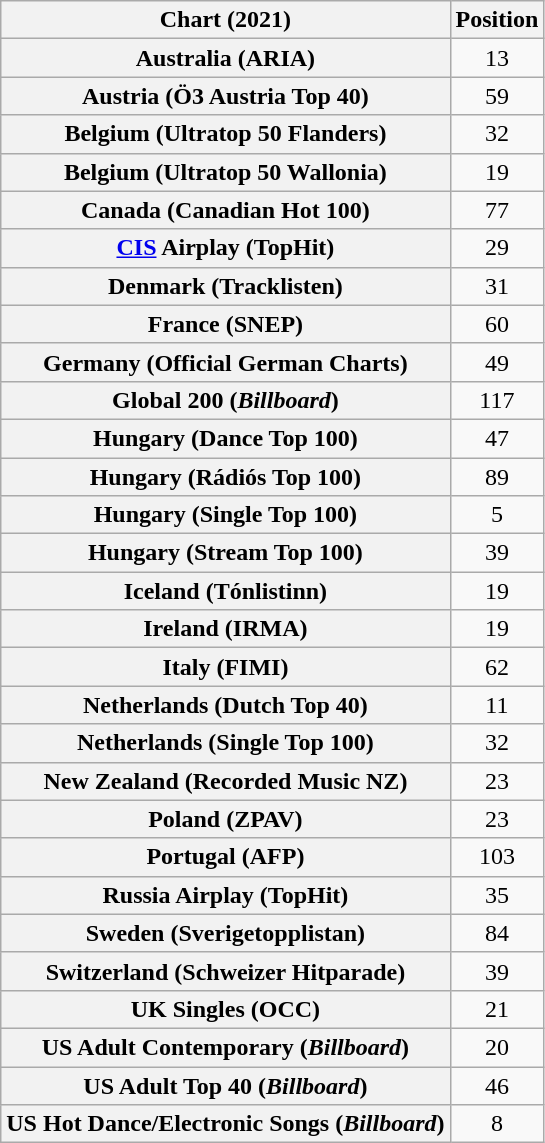<table class="wikitable sortable plainrowheaders" style="text-align:center">
<tr>
<th scope="col">Chart (2021)</th>
<th scope="col">Position</th>
</tr>
<tr>
<th scope="row">Australia (ARIA)</th>
<td>13</td>
</tr>
<tr>
<th scope="row">Austria (Ö3 Austria Top 40)</th>
<td>59</td>
</tr>
<tr>
<th scope="row">Belgium (Ultratop 50 Flanders)</th>
<td>32</td>
</tr>
<tr>
<th scope="row">Belgium (Ultratop 50 Wallonia)</th>
<td>19</td>
</tr>
<tr>
<th scope="row">Canada (Canadian Hot 100)</th>
<td>77</td>
</tr>
<tr>
<th scope="row"><a href='#'>CIS</a> Airplay (TopHit)</th>
<td>29</td>
</tr>
<tr>
<th scope="row">Denmark (Tracklisten)</th>
<td>31</td>
</tr>
<tr>
<th scope="row">France (SNEP)</th>
<td>60</td>
</tr>
<tr>
<th scope="row">Germany (Official German Charts)</th>
<td>49</td>
</tr>
<tr>
<th scope="row">Global 200 (<em>Billboard</em>)</th>
<td>117</td>
</tr>
<tr>
<th scope="row">Hungary (Dance Top 100)</th>
<td>47</td>
</tr>
<tr>
<th scope="row">Hungary (Rádiós Top 100)</th>
<td>89</td>
</tr>
<tr>
<th scope="row">Hungary (Single Top 100)</th>
<td>5</td>
</tr>
<tr>
<th scope="row">Hungary (Stream Top 100)</th>
<td>39</td>
</tr>
<tr>
<th scope="row">Iceland (Tónlistinn)</th>
<td>19</td>
</tr>
<tr>
<th scope="row">Ireland (IRMA)</th>
<td>19</td>
</tr>
<tr>
<th scope="row">Italy (FIMI)</th>
<td>62</td>
</tr>
<tr>
<th scope="row">Netherlands (Dutch Top 40)</th>
<td>11</td>
</tr>
<tr>
<th scope="row">Netherlands (Single Top 100)</th>
<td>32</td>
</tr>
<tr>
<th scope="row">New Zealand (Recorded Music NZ)</th>
<td>23</td>
</tr>
<tr>
<th scope="row">Poland (ZPAV)</th>
<td>23</td>
</tr>
<tr>
<th scope="row">Portugal (AFP)</th>
<td>103</td>
</tr>
<tr>
<th scope="row">Russia Airplay (TopHit)</th>
<td>35</td>
</tr>
<tr>
<th scope="row">Sweden (Sverigetopplistan)</th>
<td>84</td>
</tr>
<tr>
<th scope="row">Switzerland (Schweizer Hitparade)</th>
<td>39</td>
</tr>
<tr>
<th scope="row">UK Singles (OCC)</th>
<td>21</td>
</tr>
<tr>
<th scope="row">US Adult Contemporary (<em>Billboard</em>)</th>
<td>20</td>
</tr>
<tr>
<th scope="row">US Adult Top 40 (<em>Billboard</em>)</th>
<td>46</td>
</tr>
<tr>
<th scope="row">US Hot Dance/Electronic Songs (<em>Billboard</em>)</th>
<td>8</td>
</tr>
</table>
